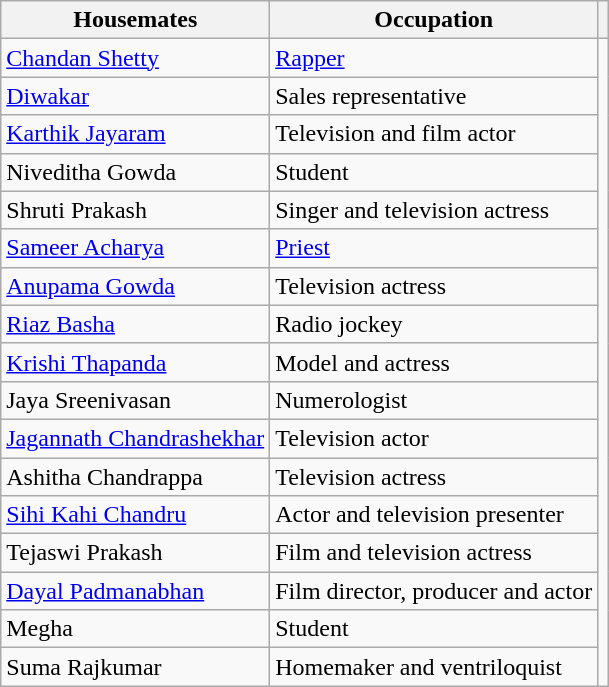<table class="wikitable">
<tr>
<th>Housemates</th>
<th>Occupation</th>
<th></th>
</tr>
<tr>
<td><a href='#'>Chandan Shetty</a></td>
<td><a href='#'>Rapper</a></td>
<td rowspan=17></td>
</tr>
<tr>
<td><a href='#'>Diwakar</a></td>
<td>Sales representative</td>
</tr>
<tr>
<td><a href='#'>Karthik Jayaram</a></td>
<td>Television and film actor</td>
</tr>
<tr>
<td>Niveditha Gowda</td>
<td>Student</td>
</tr>
<tr>
<td>Shruti Prakash</td>
<td>Singer and television actress</td>
</tr>
<tr>
<td><a href='#'>Sameer Acharya</a></td>
<td><a href='#'>Priest</a></td>
</tr>
<tr>
<td><a href='#'>Anupama Gowda</a></td>
<td>Television actress</td>
</tr>
<tr>
<td><a href='#'>Riaz Basha</a></td>
<td>Radio jockey</td>
</tr>
<tr>
<td><a href='#'>Krishi Thapanda</a></td>
<td>Model and actress</td>
</tr>
<tr>
<td>Jaya Sreenivasan</td>
<td>Numerologist</td>
</tr>
<tr>
<td><a href='#'>Jagannath Chandrashekhar</a></td>
<td>Television actor</td>
</tr>
<tr>
<td>Ashitha Chandrappa</td>
<td>Television actress</td>
</tr>
<tr>
<td><a href='#'>Sihi Kahi Chandru</a></td>
<td>Actor and television presenter</td>
</tr>
<tr>
<td>Tejaswi Prakash</td>
<td>Film and television actress</td>
</tr>
<tr>
<td><a href='#'>Dayal Padmanabhan</a></td>
<td>Film director, producer and actor</td>
</tr>
<tr>
<td>Megha</td>
<td>Student</td>
</tr>
<tr>
<td>Suma Rajkumar</td>
<td>Homemaker and ventriloquist</td>
</tr>
</table>
